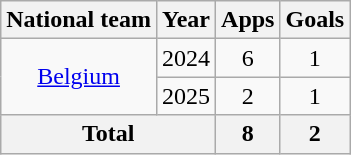<table class="wikitable" style="text-align: center;">
<tr>
<th>National team</th>
<th>Year</th>
<th>Apps</th>
<th>Goals</th>
</tr>
<tr>
<td rowspan="2"><a href='#'>Belgium</a></td>
<td>2024</td>
<td>6</td>
<td>1</td>
</tr>
<tr>
<td>2025</td>
<td>2</td>
<td>1</td>
</tr>
<tr>
<th colspan="2">Total</th>
<th>8</th>
<th>2</th>
</tr>
</table>
